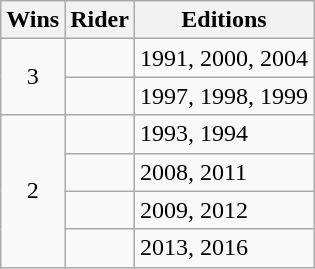<table class="wikitable">
<tr>
<th>Wins</th>
<th>Rider</th>
<th>Editions</th>
</tr>
<tr>
<td align=center rowspan= 2>3</td>
<td></td>
<td>1991, 2000, 2004</td>
</tr>
<tr>
<td></td>
<td>1997, 1998, 1999</td>
</tr>
<tr>
<td align=center rowspan= 4>2</td>
<td></td>
<td>1993, 1994</td>
</tr>
<tr>
<td></td>
<td>2008, 2011</td>
</tr>
<tr>
<td></td>
<td>2009, 2012</td>
</tr>
<tr>
<td></td>
<td>2013, 2016</td>
</tr>
</table>
